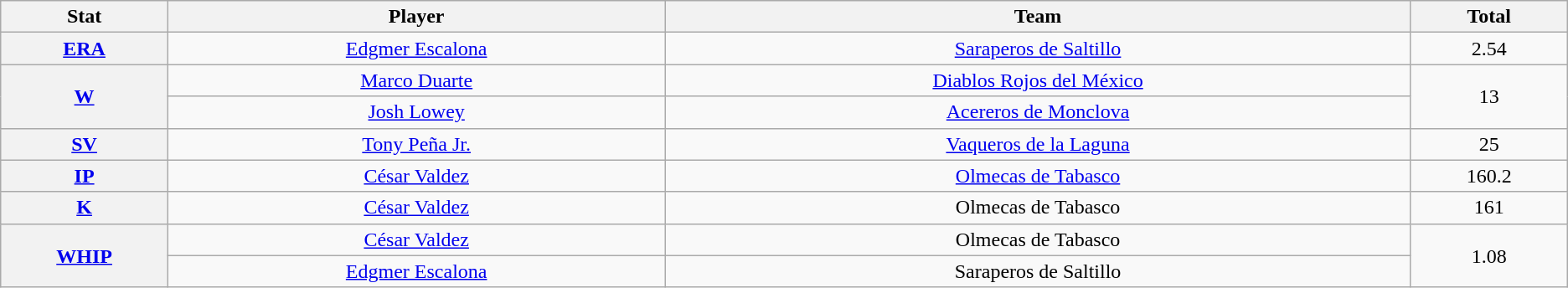<table class="wikitable" style="text-align:center;">
<tr>
<th scope="col" width="3%">Stat</th>
<th scope="col" width="10%">Player</th>
<th scope="col" width="15%">Team</th>
<th scope="col" width="3%">Total</th>
</tr>
<tr>
<th scope="row" style="text-align:center;"><a href='#'>ERA</a></th>
<td> <a href='#'>Edgmer Escalona</a></td>
<td><a href='#'>Saraperos de Saltillo</a></td>
<td>2.54</td>
</tr>
<tr>
<th scope="row" style="text-align:center;" rowspan=2><a href='#'>W</a></th>
<td> <a href='#'>Marco Duarte</a></td>
<td><a href='#'>Diablos Rojos del México</a></td>
<td rowspan=2>13</td>
</tr>
<tr>
<td> <a href='#'>Josh Lowey</a></td>
<td><a href='#'>Acereros de Monclova</a></td>
</tr>
<tr>
<th scope="row" style="text-align:center;"><a href='#'>SV</a></th>
<td> <a href='#'>Tony Peña Jr.</a></td>
<td><a href='#'>Vaqueros de la Laguna</a></td>
<td>25</td>
</tr>
<tr>
<th scope="row" style="text-align:center;"><a href='#'>IP</a></th>
<td> <a href='#'>César Valdez</a></td>
<td><a href='#'>Olmecas de Tabasco</a></td>
<td>160.2</td>
</tr>
<tr>
<th scope="row" style="text-align:center;"><a href='#'>K</a></th>
<td> <a href='#'>César Valdez</a></td>
<td>Olmecas de Tabasco</td>
<td>161</td>
</tr>
<tr>
<th scope="row" style="text-align:center;" rowspan=2><a href='#'>WHIP</a></th>
<td> <a href='#'>César Valdez</a></td>
<td>Olmecas de Tabasco</td>
<td rowspan=2>1.08</td>
</tr>
<tr>
<td> <a href='#'>Edgmer Escalona</a></td>
<td>Saraperos de Saltillo</td>
</tr>
</table>
